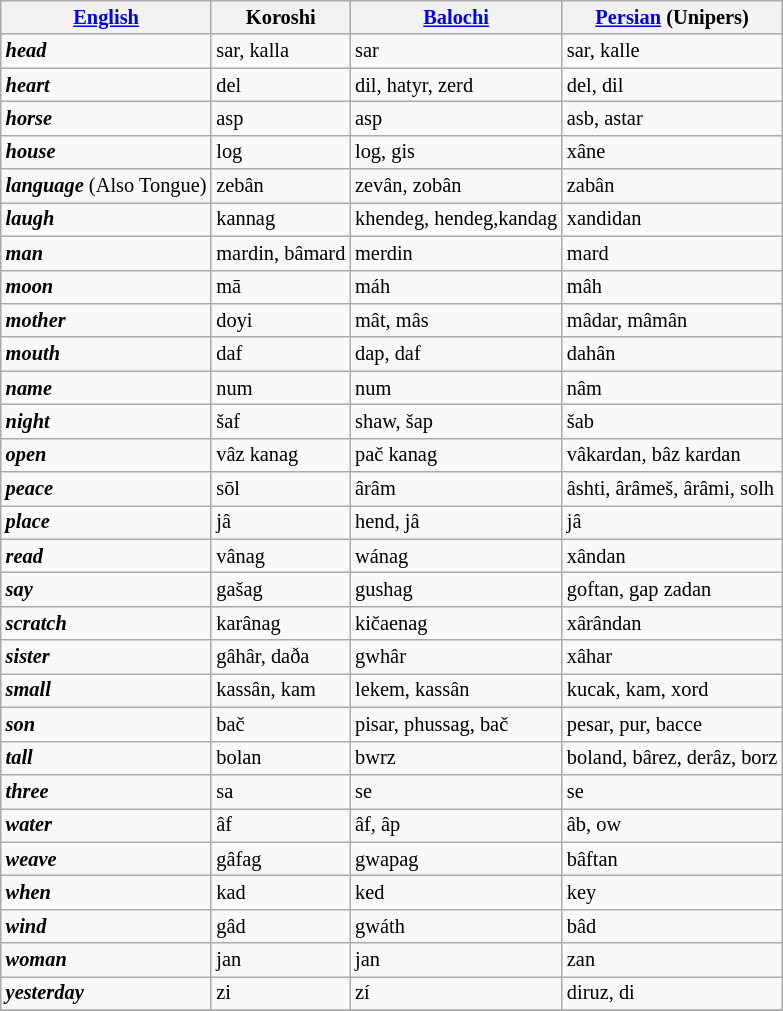<table class="wikitable" style="font-size: 85%">
<tr>
<th><a href='#'>English</a></th>
<th>Koroshi</th>
<th><a href='#'>Balochi</a></th>
<th><a href='#'>Persian</a> (Unipers)</th>
</tr>
<tr>
<td><strong><em>head</em></strong></td>
<td>sar, kalla</td>
<td>sar</td>
<td>sar, kalle</td>
</tr>
<tr>
<td><strong><em>heart</em></strong></td>
<td>del</td>
<td>dil, hatyr, zerd</td>
<td>del, dil</td>
</tr>
<tr>
<td><strong><em>horse</em></strong></td>
<td>asp</td>
<td>asp</td>
<td>asb, astar</td>
</tr>
<tr>
<td><strong><em>house</em></strong></td>
<td>log</td>
<td>log, gis</td>
<td>xâne</td>
</tr>
<tr>
<td><strong><em>language</em></strong> (Also Tongue)</td>
<td>zebân</td>
<td>zevân, zobân</td>
<td>zabân</td>
</tr>
<tr>
<td><strong><em>laugh</em></strong></td>
<td>kannag</td>
<td>khendeg, hendeg,kandag</td>
<td>xandidan</td>
</tr>
<tr>
<td><strong><em>man</em></strong></td>
<td>mardin, bâmard</td>
<td>merdin</td>
<td>mard</td>
</tr>
<tr>
<td><strong><em>moon</em></strong></td>
<td>mā</td>
<td>máh</td>
<td>mâh</td>
</tr>
<tr>
<td><strong><em>mother</em></strong></td>
<td>doyi</td>
<td>mât, mâs</td>
<td>mâdar, mâmân</td>
</tr>
<tr>
<td><strong><em>mouth</em></strong></td>
<td>daf</td>
<td>dap, daf</td>
<td>dahân</td>
</tr>
<tr>
<td><strong><em>name</em></strong></td>
<td>num</td>
<td>num</td>
<td>nâm</td>
</tr>
<tr>
<td><strong><em>night</em></strong></td>
<td>šaf</td>
<td>shaw, šap</td>
<td>šab</td>
</tr>
<tr>
<td><strong><em>open</em></strong></td>
<td>vâz kanag</td>
<td>pač kanag</td>
<td>vâkardan, bâz kardan</td>
</tr>
<tr>
<td><strong><em>peace</em></strong></td>
<td>sōl</td>
<td>ârâm</td>
<td>âshti, ârâmeš, ârâmi, solh</td>
</tr>
<tr>
<td><strong><em>place</em></strong></td>
<td>jâ</td>
<td>hend, jâ</td>
<td>jâ</td>
</tr>
<tr>
<td><strong><em>read</em></strong></td>
<td>vânag</td>
<td>wánag</td>
<td>xândan</td>
</tr>
<tr>
<td><strong><em>say</em></strong></td>
<td>gašag</td>
<td>gushag</td>
<td>goftan, gap zadan</td>
</tr>
<tr>
<td><strong><em>scratch</em></strong></td>
<td>karânag</td>
<td>kičaenag</td>
<td>xârândan</td>
</tr>
<tr>
<td><strong><em>sister</em></strong></td>
<td>gâhâr, daða</td>
<td>gwhâr</td>
<td>xâhar</td>
</tr>
<tr>
<td><strong><em>small</em></strong></td>
<td>kassân, kam</td>
<td>lekem, kassân</td>
<td>kucak, kam, xord</td>
</tr>
<tr>
<td><strong><em>son</em></strong></td>
<td>bač</td>
<td>pisar, phussag, bač</td>
<td>pesar, pur, bacce</td>
</tr>
<tr>
<td><strong><em>tall</em></strong></td>
<td>bolan</td>
<td>bwrz</td>
<td>boland, bârez, derâz, borz</td>
</tr>
<tr>
<td><strong><em>three</em></strong></td>
<td>sa</td>
<td>se</td>
<td>se</td>
</tr>
<tr>
<td><strong><em>water</em></strong></td>
<td>âf</td>
<td>âf, âp</td>
<td>âb, ow</td>
</tr>
<tr>
<td><strong><em>weave</em></strong></td>
<td>gâfag</td>
<td>gwapag</td>
<td>bâftan</td>
</tr>
<tr>
<td><strong><em>when</em></strong></td>
<td>kad</td>
<td>ked</td>
<td>key</td>
</tr>
<tr>
<td><strong><em>wind</em></strong></td>
<td>gâd</td>
<td>gwáth</td>
<td>bâd</td>
</tr>
<tr>
<td><strong><em>woman</em></strong></td>
<td>jan</td>
<td>jan</td>
<td>zan</td>
</tr>
<tr>
<td><strong><em>yesterday</em></strong></td>
<td>zi</td>
<td>zí</td>
<td>diruz, di</td>
</tr>
<tr>
</tr>
</table>
